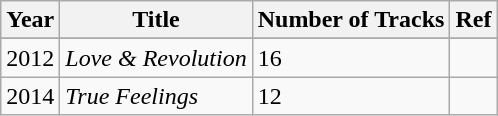<table class="wikitable">
<tr>
<th>Year</th>
<th>Title</th>
<th>Number of Tracks</th>
<th>Ref</th>
</tr>
<tr>
</tr>
<tr>
<td>2012</td>
<td><em>Love & Revolution</em></td>
<td>16</td>
<td></td>
</tr>
<tr>
<td>2014</td>
<td><em>True Feelings</em></td>
<td>12</td>
<td></td>
</tr>
</table>
